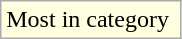<table class="wikitable">
<tr>
<td style="background:#ffffe0;">Most in category </td>
</tr>
</table>
